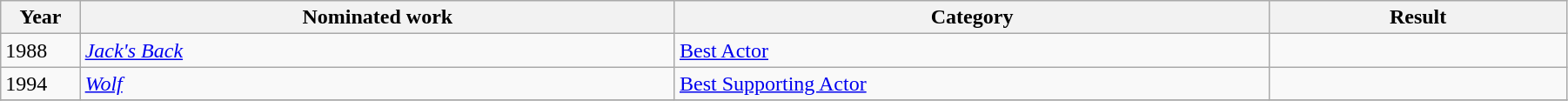<table width="95%" class="wikitable sortable">
<tr>
<th width="2%">Year</th>
<th width="20%">Nominated work</th>
<th width="20%">Category</th>
<th width="10%">Result</th>
</tr>
<tr>
<td>1988</td>
<td><em><a href='#'>Jack's Back</a></em></td>
<td><a href='#'>Best Actor</a></td>
<td></td>
</tr>
<tr>
<td>1994</td>
<td><em><a href='#'>Wolf</a></em></td>
<td><a href='#'>Best Supporting Actor</a></td>
<td></td>
</tr>
<tr>
</tr>
</table>
